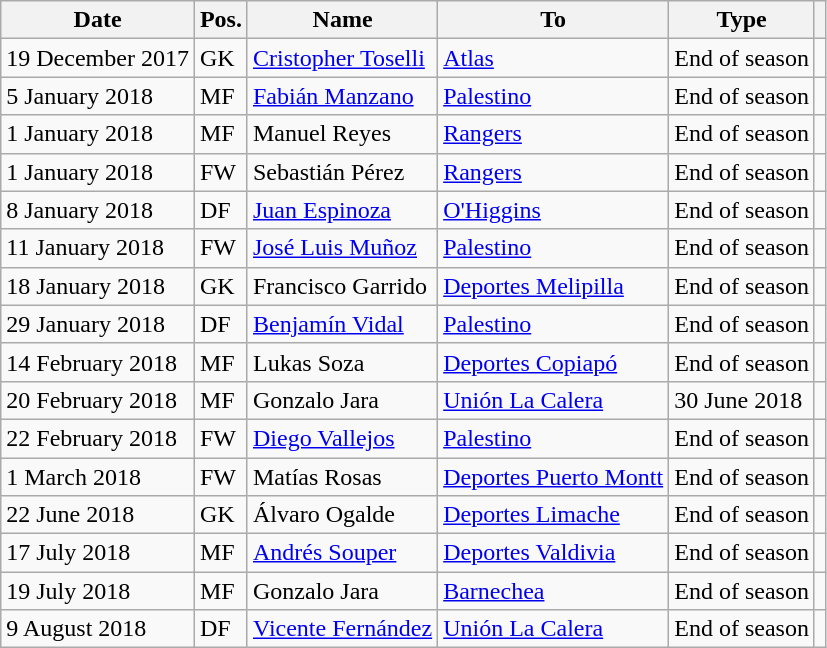<table class="wikitable">
<tr>
<th>Date</th>
<th>Pos.</th>
<th>Name</th>
<th>To</th>
<th>Type</th>
<th></th>
</tr>
<tr>
<td>19 December 2017</td>
<td>GK</td>
<td> <a href='#'>Cristopher Toselli</a></td>
<td> <a href='#'>Atlas</a></td>
<td>End of season</td>
<td></td>
</tr>
<tr>
<td>5 January 2018</td>
<td>MF</td>
<td> <a href='#'>Fabián Manzano</a></td>
<td><a href='#'>Palestino</a></td>
<td>End of season</td>
<td></td>
</tr>
<tr>
<td>1 January 2018</td>
<td>MF</td>
<td> Manuel Reyes</td>
<td><a href='#'>Rangers</a></td>
<td>End of season</td>
<td></td>
</tr>
<tr>
<td>1 January 2018</td>
<td>FW</td>
<td> Sebastián Pérez</td>
<td><a href='#'>Rangers</a></td>
<td>End of season</td>
<td></td>
</tr>
<tr>
<td>8 January 2018</td>
<td>DF</td>
<td> <a href='#'>Juan Espinoza</a></td>
<td><a href='#'>O'Higgins</a></td>
<td>End of season</td>
<td></td>
</tr>
<tr>
<td>11 January 2018</td>
<td>FW</td>
<td> <a href='#'>José Luis Muñoz</a></td>
<td><a href='#'>Palestino</a></td>
<td>End of season</td>
<td></td>
</tr>
<tr>
<td>18 January 2018</td>
<td>GK</td>
<td> Francisco Garrido</td>
<td><a href='#'>Deportes Melipilla</a></td>
<td>End of season</td>
<td></td>
</tr>
<tr>
<td>29 January 2018</td>
<td>DF</td>
<td> <a href='#'>Benjamín Vidal</a></td>
<td><a href='#'>Palestino</a></td>
<td>End of season</td>
<td></td>
</tr>
<tr>
<td>14 February 2018</td>
<td>MF</td>
<td> Lukas Soza</td>
<td><a href='#'>Deportes Copiapó</a></td>
<td>End of season</td>
<td></td>
</tr>
<tr>
<td>20 February 2018</td>
<td>MF</td>
<td> Gonzalo Jara</td>
<td><a href='#'>Unión La Calera</a></td>
<td>30 June 2018</td>
<td></td>
</tr>
<tr>
<td>22 February 2018</td>
<td>FW</td>
<td> <a href='#'>Diego Vallejos</a></td>
<td><a href='#'>Palestino</a></td>
<td>End of season</td>
<td></td>
</tr>
<tr>
<td>1 March 2018</td>
<td>FW</td>
<td> Matías Rosas</td>
<td><a href='#'>Deportes Puerto Montt</a></td>
<td>End of season</td>
<td></td>
</tr>
<tr>
<td>22 June 2018</td>
<td>GK</td>
<td> Álvaro Ogalde</td>
<td><a href='#'>Deportes Limache</a></td>
<td>End of season</td>
<td></td>
</tr>
<tr>
<td>17 July 2018</td>
<td>MF</td>
<td> <a href='#'>Andrés Souper</a></td>
<td><a href='#'>Deportes Valdivia</a></td>
<td>End of season</td>
<td></td>
</tr>
<tr>
<td>19 July 2018</td>
<td>MF</td>
<td> Gonzalo Jara</td>
<td><a href='#'>Barnechea</a></td>
<td>End of season</td>
<td></td>
</tr>
<tr>
<td>9 August 2018</td>
<td>DF</td>
<td> <a href='#'>Vicente Fernández</a></td>
<td><a href='#'>Unión La Calera</a></td>
<td>End of season</td>
<td></td>
</tr>
</table>
